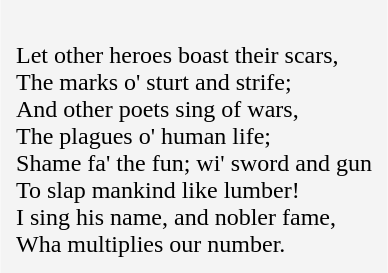<table cellpadding=10 border="0" align=center>
<tr>
<td bgcolor=#f4f4f4><br>Let other heroes boast their scars,<br>
The marks o' sturt and strife;<br>
And other poets sing of wars,<br>
The plagues o' human life;<br> 
Shame fa' the fun; wi' sword and gun<br>
To slap mankind like lumber!<br>
I sing his name, and nobler fame,<br>
Wha multiplies our number.<br></td>
</tr>
</table>
